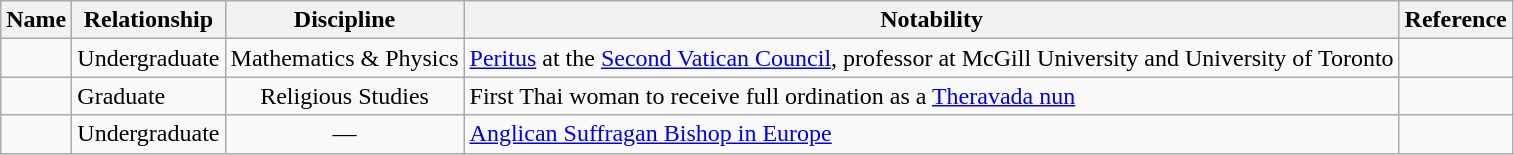<table class="wikitable sortable" border="1">
<tr>
<th>Name</th>
<th>Relationship</th>
<th>Discipline</th>
<th class="unsortable">Notability</th>
<th class="unsortable">Reference</th>
</tr>
<tr>
<td></td>
<td>Undergraduate</td>
<td align="center">Mathematics & Physics</td>
<td><a href='#'>Peritus</a> at the <a href='#'>Second Vatican Council</a>, professor at McGill University and University of Toronto</td>
<td align="center"></td>
</tr>
<tr>
<td></td>
<td>Graduate</td>
<td align="center">Religious Studies</td>
<td>First Thai woman to receive full ordination as a <a href='#'>Theravada nun</a></td>
<td align="center"></td>
</tr>
<tr>
<td></td>
<td>Undergraduate</td>
<td align="center">—</td>
<td><a href='#'>Anglican Suffragan Bishop in Europe</a></td>
<td align="center"></td>
</tr>
</table>
